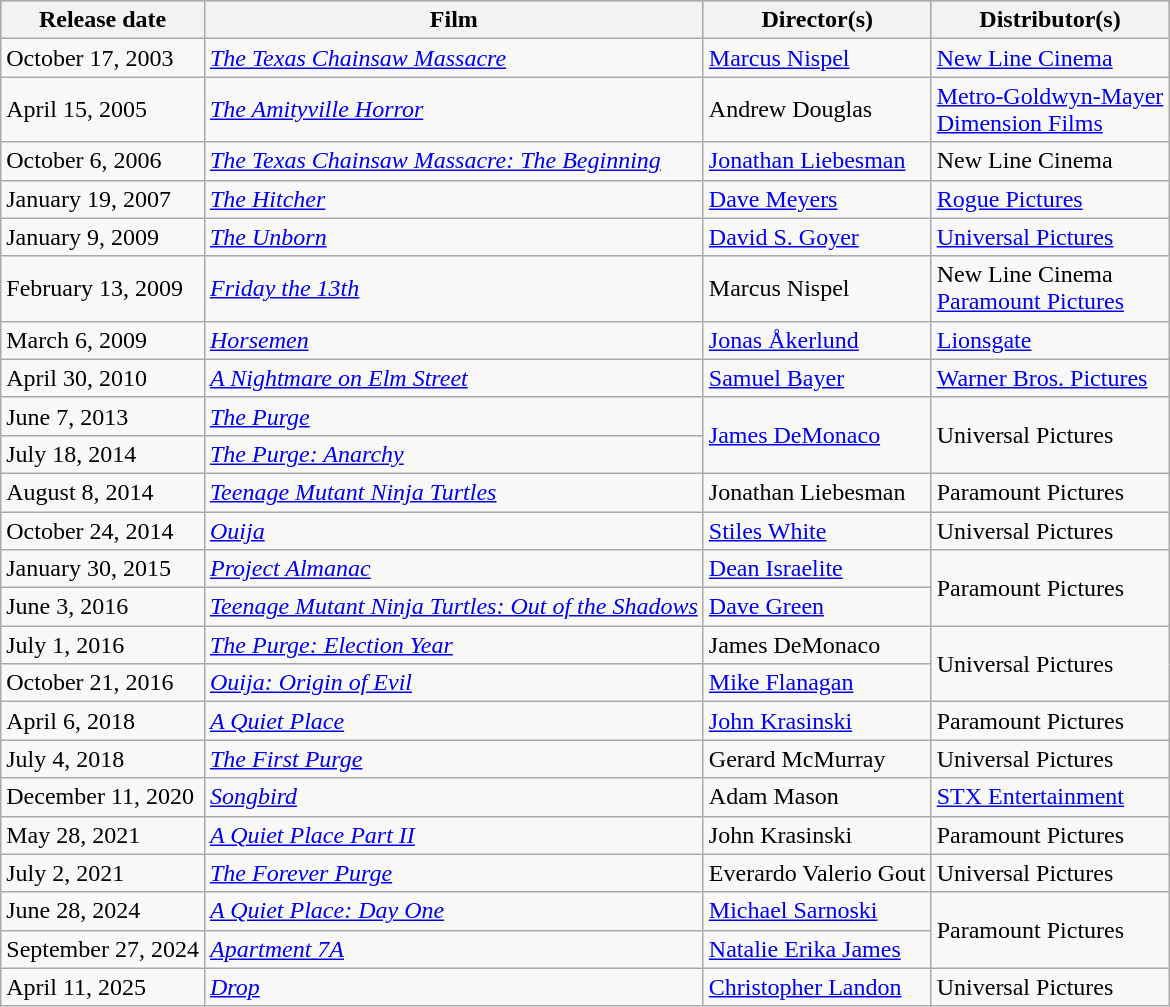<table class="wikitable sortable">
<tr style="background:#b0c4de; text-align:center;">
<th>Release date</th>
<th>Film</th>
<th>Director(s)</th>
<th>Distributor(s)</th>
</tr>
<tr>
<td>October 17, 2003</td>
<td><em><a href='#'>The Texas Chainsaw Massacre</a></em></td>
<td><a href='#'>Marcus Nispel</a></td>
<td><a href='#'>New Line Cinema</a></td>
</tr>
<tr>
<td>April 15, 2005</td>
<td><em><a href='#'>The Amityville Horror</a></em></td>
<td>Andrew Douglas</td>
<td><a href='#'>Metro-Goldwyn-Mayer</a><br><a href='#'>Dimension Films</a></td>
</tr>
<tr>
<td>October 6, 2006</td>
<td><em><a href='#'>The Texas Chainsaw Massacre: The Beginning</a></em></td>
<td><a href='#'>Jonathan Liebesman</a></td>
<td>New Line Cinema</td>
</tr>
<tr>
<td>January 19, 2007</td>
<td><em><a href='#'>The Hitcher</a></em></td>
<td><a href='#'>Dave Meyers</a></td>
<td><a href='#'>Rogue Pictures</a></td>
</tr>
<tr>
<td>January 9, 2009</td>
<td><em><a href='#'>The Unborn</a></em></td>
<td><a href='#'>David S. Goyer</a></td>
<td><a href='#'>Universal Pictures</a></td>
</tr>
<tr>
<td>February 13, 2009</td>
<td><em><a href='#'>Friday the 13th</a></em></td>
<td>Marcus Nispel</td>
<td>New Line Cinema<br><a href='#'>Paramount Pictures</a></td>
</tr>
<tr>
<td>March 6, 2009</td>
<td><em><a href='#'>Horsemen</a></em></td>
<td><a href='#'>Jonas Åkerlund</a></td>
<td><a href='#'>Lionsgate</a></td>
</tr>
<tr>
<td>April 30, 2010</td>
<td><em><a href='#'>A Nightmare on Elm Street</a></em></td>
<td><a href='#'>Samuel Bayer</a></td>
<td><a href='#'>Warner Bros. Pictures</a></td>
</tr>
<tr>
<td>June 7, 2013</td>
<td><em><a href='#'>The Purge</a></em></td>
<td rowspan="2"><a href='#'>James DeMonaco</a></td>
<td rowspan="2">Universal Pictures</td>
</tr>
<tr>
<td>July 18, 2014</td>
<td><em><a href='#'>The Purge: Anarchy</a></em></td>
</tr>
<tr>
<td>August 8, 2014</td>
<td><em><a href='#'>Teenage Mutant Ninja Turtles</a></em></td>
<td>Jonathan Liebesman</td>
<td>Paramount Pictures</td>
</tr>
<tr>
<td>October 24, 2014</td>
<td><em><a href='#'>Ouija</a></em></td>
<td><a href='#'>Stiles White</a></td>
<td>Universal Pictures</td>
</tr>
<tr>
<td>January 30, 2015</td>
<td><em><a href='#'>Project Almanac</a></em></td>
<td><a href='#'>Dean Israelite</a></td>
<td rowspan="2">Paramount Pictures</td>
</tr>
<tr>
<td>June 3, 2016</td>
<td><em><a href='#'>Teenage Mutant Ninja Turtles: Out of the Shadows</a></em></td>
<td><a href='#'>Dave Green</a></td>
</tr>
<tr>
<td>July 1, 2016</td>
<td><em><a href='#'>The Purge: Election Year</a></em></td>
<td>James DeMonaco</td>
<td rowspan="2">Universal Pictures</td>
</tr>
<tr>
<td>October 21, 2016</td>
<td><em><a href='#'>Ouija: Origin of Evil</a></em></td>
<td><a href='#'>Mike Flanagan</a></td>
</tr>
<tr>
<td>April 6, 2018</td>
<td><em><a href='#'>A Quiet Place</a></em></td>
<td><a href='#'>John Krasinski</a></td>
<td>Paramount Pictures</td>
</tr>
<tr>
<td>July 4, 2018</td>
<td><em><a href='#'>The First Purge</a></em></td>
<td>Gerard McMurray</td>
<td>Universal Pictures</td>
</tr>
<tr>
<td>December 11, 2020</td>
<td><em><a href='#'>Songbird</a></em></td>
<td>Adam Mason</td>
<td><a href='#'>STX Entertainment</a></td>
</tr>
<tr>
<td>May 28, 2021</td>
<td><em><a href='#'>A Quiet Place Part II</a></em></td>
<td>John Krasinski</td>
<td>Paramount Pictures</td>
</tr>
<tr>
<td>July 2, 2021</td>
<td><em><a href='#'>The Forever Purge</a></em></td>
<td>Everardo Valerio Gout</td>
<td>Universal Pictures</td>
</tr>
<tr>
<td>June 28, 2024</td>
<td><em><a href='#'>A Quiet Place: Day One</a></em></td>
<td><a href='#'>Michael Sarnoski</a></td>
<td rowspan="2">Paramount Pictures</td>
</tr>
<tr>
<td>September 27, 2024</td>
<td><em><a href='#'>Apartment 7A</a></em></td>
<td><a href='#'>Natalie Erika James</a></td>
</tr>
<tr>
<td>April 11, 2025</td>
<td><em><a href='#'>Drop</a></em></td>
<td><a href='#'>Christopher Landon</a></td>
<td>Universal Pictures</td>
</tr>
</table>
